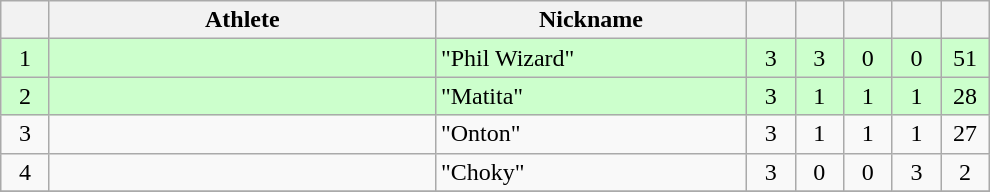<table class="wikitable" style="text-align: center; font-size:100% ">
<tr>
<th width=25></th>
<th width=250>Athlete</th>
<th width=200>Nickname</th>
<th width=25></th>
<th width=25></th>
<th width=25></th>
<th width=25></th>
<th width=25></th>
</tr>
<tr bgcolor="ccffcc">
<td>1</td>
<td align=left></td>
<td align=left>"Phil Wizard"</td>
<td>3</td>
<td>3</td>
<td>0</td>
<td>0</td>
<td>51</td>
</tr>
<tr bgcolor="ccffcc">
<td>2</td>
<td align=left></td>
<td align=left>"Matita"</td>
<td>3</td>
<td>1</td>
<td>1</td>
<td>1</td>
<td>28</td>
</tr>
<tr>
<td>3</td>
<td align=left></td>
<td align=left>"Onton"</td>
<td>3</td>
<td>1</td>
<td>1</td>
<td>1</td>
<td>27</td>
</tr>
<tr>
<td>4</td>
<td align=left></td>
<td align=left>"Choky"</td>
<td>3</td>
<td>0</td>
<td>0</td>
<td>3</td>
<td>2</td>
</tr>
<tr>
</tr>
</table>
